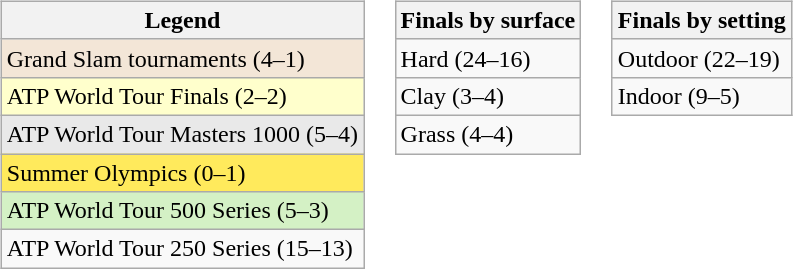<table>
<tr valign="top">
<td><br><table class="wikitable">
<tr>
<th>Legend</th>
</tr>
<tr style="background:#f3e6d7;">
<td>Grand Slam tournaments (4–1)</td>
</tr>
<tr style="background:#ffc;">
<td>ATP World Tour Finals (2–2)</td>
</tr>
<tr style="background:#e9e9e9;">
<td>ATP World Tour Masters 1000 (5–4)</td>
</tr>
<tr style="background:#FFEA5C;">
<td>Summer Olympics (0–1)</td>
</tr>
<tr style="background:#d4f1c5;">
<td>ATP World Tour 500 Series (5–3)</td>
</tr>
<tr>
<td>ATP World Tour 250 Series (15–13)</td>
</tr>
</table>
</td>
<td><br><table class="wikitable">
<tr>
<th>Finals by surface</th>
</tr>
<tr>
<td>Hard (24–16)</td>
</tr>
<tr>
<td>Clay (3–4)</td>
</tr>
<tr>
<td>Grass (4–4)</td>
</tr>
</table>
</td>
<td><br><table class="wikitable">
<tr>
<th>Finals by setting</th>
</tr>
<tr>
<td>Outdoor (22–19)</td>
</tr>
<tr>
<td>Indoor (9–5)</td>
</tr>
</table>
</td>
</tr>
</table>
